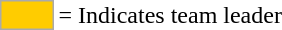<table>
<tr>
<td style="background:#fc0; border:1px solid #aaa; width:2em;"></td>
<td>= Indicates team leader</td>
</tr>
</table>
